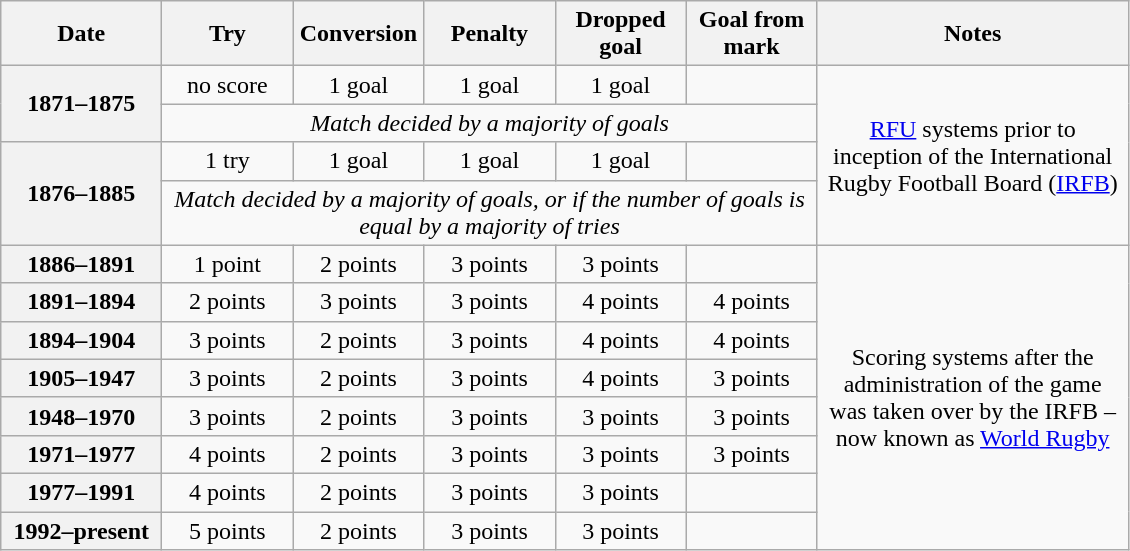<table class="wikitable">
<tr>
<th scope="col" width="100px">Date</th>
<th scope="col" width="80px">Try</th>
<th scope="col" width="80px">Conversion</th>
<th scope="col" width="80px">Penalty</th>
<th scope="col" width="80px">Dropped goal</th>
<th scope="col" width="80px">Goal from mark</th>
<th scope="col" width="200px">Notes</th>
</tr>
<tr style="text-align:center;">
<th rowspan="2">1871–1875</th>
<td>no score</td>
<td>1 goal</td>
<td>1 goal</td>
<td>1 goal</td>
<td></td>
<td rowspan="4"><a href='#'>RFU</a> systems prior to inception of the International Rugby Football Board (<a href='#'>IRFB</a>)</td>
</tr>
<tr style="text-align:center;">
<td colspan="5"><em>Match decided by a majority of goals</em></td>
</tr>
<tr style="text-align:center;">
<th rowspan="2">1876–1885</th>
<td>1 try</td>
<td>1 goal</td>
<td>1 goal</td>
<td>1 goal</td>
<td></td>
</tr>
<tr style="text-align:center;">
<td colspan="5"><em>Match decided by a majority of goals, or if the number of goals is equal by a majority of tries</em></td>
</tr>
<tr style="text-align:center;">
<th>1886–1891</th>
<td>1 point</td>
<td>2 points</td>
<td>3 points</td>
<td>3 points</td>
<td></td>
<td rowspan="8">Scoring systems after the administration of the game was taken over by the IRFB – now known as <a href='#'>World Rugby</a></td>
</tr>
<tr style="text-align:center;">
<th>1891–1894</th>
<td>2 points</td>
<td>3 points</td>
<td>3 points</td>
<td>4 points</td>
<td>4 points</td>
</tr>
<tr style="text-align:center;">
<th>1894–1904</th>
<td>3 points</td>
<td>2 points</td>
<td>3 points</td>
<td>4 points</td>
<td>4 points</td>
</tr>
<tr style="text-align:center;">
<th>1905–1947</th>
<td>3 points</td>
<td>2 points</td>
<td>3 points</td>
<td>4 points</td>
<td>3 points</td>
</tr>
<tr style="text-align:center;">
<th>1948–1970</th>
<td>3 points</td>
<td>2 points</td>
<td>3 points</td>
<td>3 points</td>
<td>3 points</td>
</tr>
<tr style="text-align:center;">
<th>1971–1977</th>
<td>4 points</td>
<td>2 points</td>
<td>3 points</td>
<td>3 points</td>
<td>3 points</td>
</tr>
<tr style="text-align:center;">
<th>1977–1991</th>
<td>4 points</td>
<td>2 points</td>
<td>3 points</td>
<td>3 points</td>
<td></td>
</tr>
<tr style="text-align:center;">
<th>1992–present</th>
<td>5 points</td>
<td>2 points</td>
<td>3 points</td>
<td>3 points</td>
<td></td>
</tr>
</table>
